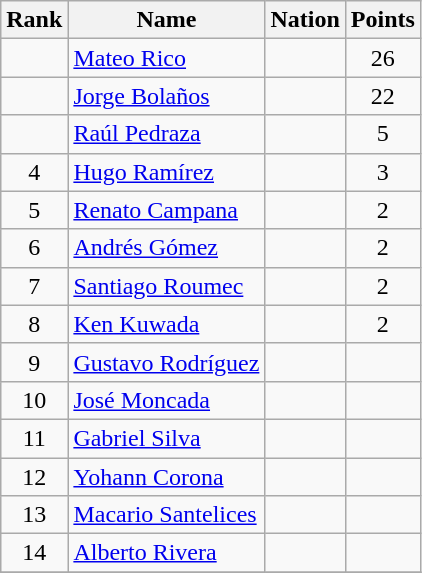<table class="wikitable" style="text-align:center">
<tr>
<th>Rank</th>
<th>Name</th>
<th>Nation</th>
<th>Points</th>
</tr>
<tr>
<td></td>
<td align=left><a href='#'>Mateo Rico</a></td>
<td align=left></td>
<td>26</td>
</tr>
<tr>
<td></td>
<td align=left><a href='#'>Jorge Bolaños</a></td>
<td align=left></td>
<td>22</td>
</tr>
<tr>
<td></td>
<td align=left><a href='#'>Raúl Pedraza</a></td>
<td align=left></td>
<td>5</td>
</tr>
<tr>
<td>4</td>
<td align=left><a href='#'>Hugo Ramírez</a></td>
<td align=left></td>
<td>3</td>
</tr>
<tr>
<td>5</td>
<td align=left><a href='#'>Renato Campana</a></td>
<td align=left></td>
<td>2</td>
</tr>
<tr>
<td>6</td>
<td align=left><a href='#'>Andrés Gómez</a></td>
<td align=left></td>
<td>2</td>
</tr>
<tr>
<td>7</td>
<td align=left><a href='#'>Santiago Roumec</a></td>
<td align=left></td>
<td>2</td>
</tr>
<tr>
<td>8</td>
<td align=left><a href='#'>Ken Kuwada</a></td>
<td align=left></td>
<td>2</td>
</tr>
<tr>
<td>9</td>
<td align=left><a href='#'>Gustavo Rodríguez</a></td>
<td align=left></td>
<td></td>
</tr>
<tr>
<td>10</td>
<td align=left><a href='#'>José Moncada</a></td>
<td align=left></td>
<td></td>
</tr>
<tr>
<td>11</td>
<td align=left><a href='#'>Gabriel Silva</a></td>
<td align=left></td>
<td></td>
</tr>
<tr>
<td>12</td>
<td align=left><a href='#'>Yohann Corona</a></td>
<td align=left></td>
<td></td>
</tr>
<tr>
<td>13</td>
<td align=left><a href='#'>Macario Santelices</a></td>
<td align=left></td>
<td></td>
</tr>
<tr>
<td>14</td>
<td align=left><a href='#'>Alberto Rivera</a></td>
<td align=left></td>
<td></td>
</tr>
<tr>
</tr>
</table>
